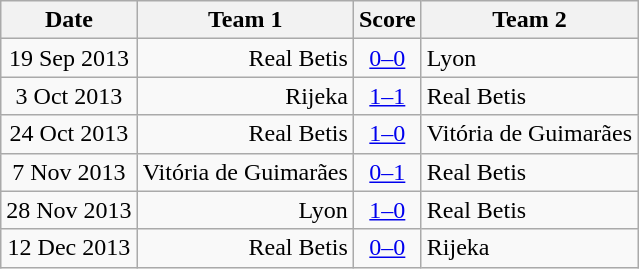<table class="wikitable" style="text-align:center">
<tr>
<th>Date</th>
<th>Team 1</th>
<th>Score</th>
<th>Team 2</th>
</tr>
<tr>
<td>19 Sep 2013</td>
<td style="text-align:right">Real Betis</td>
<td><a href='#'>0–0</a></td>
<td style="text-align:left">Lyon</td>
</tr>
<tr>
<td>3 Oct 2013</td>
<td style="text-align:right">Rijeka</td>
<td><a href='#'>1–1</a></td>
<td style="text-align:left">Real Betis</td>
</tr>
<tr>
<td>24 Oct 2013</td>
<td style="text-align:right">Real Betis</td>
<td><a href='#'>1–0</a></td>
<td style="text-align:left">Vitória de Guimarães</td>
</tr>
<tr>
<td>7 Nov 2013</td>
<td style="text-align:right">Vitória de Guimarães</td>
<td><a href='#'>0–1</a></td>
<td style="text-align:left">Real Betis</td>
</tr>
<tr>
<td>28 Nov 2013</td>
<td style="text-align:right">Lyon</td>
<td><a href='#'>1–0</a></td>
<td style="text-align:left">Real Betis</td>
</tr>
<tr>
<td>12 Dec 2013</td>
<td style="text-align:right">Real Betis</td>
<td><a href='#'>0–0</a></td>
<td style="text-align:left">Rijeka</td>
</tr>
</table>
